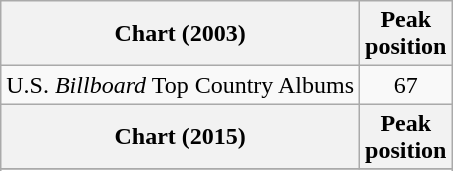<table class="wikitable">
<tr>
<th>Chart (2003)</th>
<th>Peak<br>position</th>
</tr>
<tr>
<td>U.S. <em>Billboard</em> Top Country Albums</td>
<td align="center">67</td>
</tr>
<tr>
<th>Chart (2015)</th>
<th>Peak<br>position</th>
</tr>
<tr>
</tr>
<tr>
</tr>
</table>
